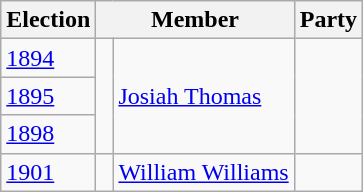<table class="wikitable">
<tr>
<th>Election</th>
<th colspan="2">Member</th>
<th>Party</th>
</tr>
<tr>
<td><a href='#'>1894</a></td>
<td rowspan="3" > </td>
<td rowspan="3"><a href='#'>Josiah Thomas</a></td>
<td rowspan="3"></td>
</tr>
<tr>
<td><a href='#'>1895</a></td>
</tr>
<tr>
<td><a href='#'>1898</a></td>
</tr>
<tr>
<td><a href='#'>1901</a></td>
<td> </td>
<td><a href='#'>William Williams</a></td>
<td></td>
</tr>
</table>
